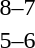<table style="text-align:center">
<tr>
<th width=200></th>
<th width=100></th>
<th width=200></th>
</tr>
<tr>
<td align=right><strong></strong></td>
<td>8–7</td>
<td align=left></td>
</tr>
<tr>
<td align=right></td>
<td>5–6</td>
<td align=left><strong></strong></td>
</tr>
</table>
